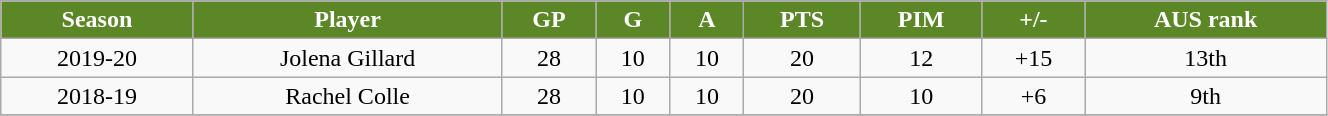<table class="wikitable" width="70%">
<tr align="center"  style=" background:#5C8727;color:#FFFFFF;">
<td><strong>Season</strong></td>
<td><strong>Player</strong></td>
<td><strong>GP</strong></td>
<td><strong>G</strong></td>
<td><strong>A</strong></td>
<td><strong>PTS</strong></td>
<td><strong>PIM</strong></td>
<td><strong>+/-</strong></td>
<td><strong>AUS rank</strong></td>
</tr>
<tr align="center" bgcolor="">
<td>2019-20 </td>
<td>Jolena Gillard</td>
<td>28</td>
<td>10</td>
<td>10</td>
<td>20</td>
<td>12</td>
<td>+15</td>
<td>13th</td>
</tr>
<tr align="center" bgcolor="">
<td>2018-19 </td>
<td>Rachel Colle</td>
<td>28</td>
<td>10</td>
<td>10</td>
<td>20</td>
<td>10</td>
<td>+6</td>
<td>9th</td>
</tr>
<tr align="center" bgcolor="">
</tr>
</table>
